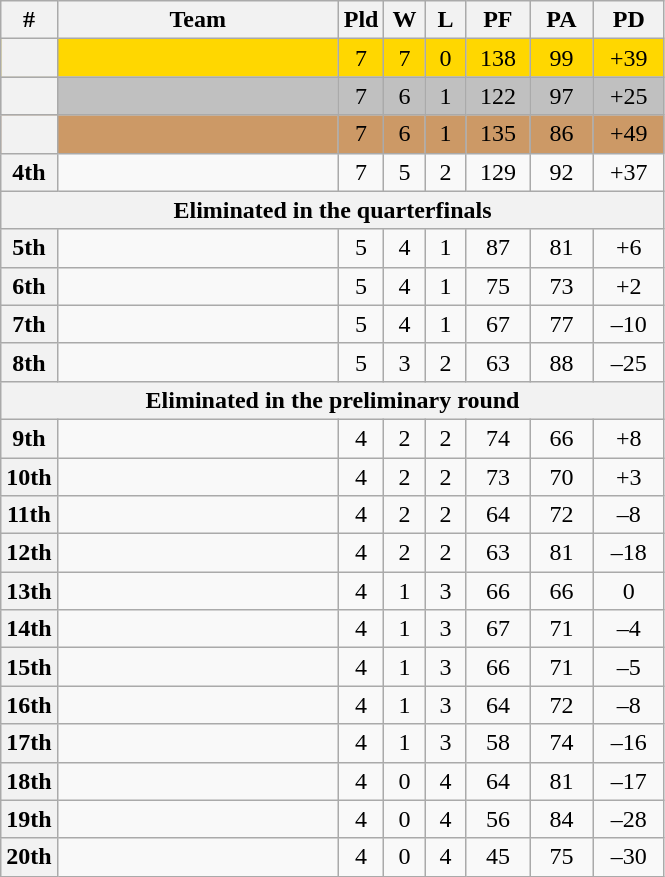<table class=wikitable style="text-align:center;">
<tr>
<th>#</th>
<th width=180px>Team</th>
<th width=20px>Pld</th>
<th width=20px>W</th>
<th width=20px>L</th>
<th width=35px>PF</th>
<th width=35px>PA</th>
<th width=40px>PD</th>
</tr>
<tr bgcolor=gold>
<th></th>
<td align=left></td>
<td>7</td>
<td>7</td>
<td>0</td>
<td>138</td>
<td>99</td>
<td>+39</td>
</tr>
<tr bgcolor=silver>
<th></th>
<td align=left></td>
<td>7</td>
<td>6</td>
<td>1</td>
<td>122</td>
<td>97</td>
<td>+25</td>
</tr>
<tr bgcolor=cc9966>
<th></th>
<td align=left></td>
<td>7</td>
<td>6</td>
<td>1</td>
<td>135</td>
<td>86</td>
<td>+49</td>
</tr>
<tr>
<th>4th</th>
<td align=left></td>
<td>7</td>
<td>5</td>
<td>2</td>
<td>129</td>
<td>92</td>
<td>+37</td>
</tr>
<tr>
<th colspan=8>Eliminated in the quarterfinals</th>
</tr>
<tr>
<th>5th</th>
<td align=left></td>
<td>5</td>
<td>4</td>
<td>1</td>
<td>87</td>
<td>81</td>
<td>+6</td>
</tr>
<tr>
<th>6th</th>
<td align=left></td>
<td>5</td>
<td>4</td>
<td>1</td>
<td>75</td>
<td>73</td>
<td>+2</td>
</tr>
<tr>
<th>7th</th>
<td align=left></td>
<td>5</td>
<td>4</td>
<td>1</td>
<td>67</td>
<td>77</td>
<td>–10</td>
</tr>
<tr>
<th>8th</th>
<td align=left></td>
<td>5</td>
<td>3</td>
<td>2</td>
<td>63</td>
<td>88</td>
<td>–25</td>
</tr>
<tr>
<th colspan=8>Eliminated in the preliminary round</th>
</tr>
<tr>
<th>9th</th>
<td align=left></td>
<td>4</td>
<td>2</td>
<td>2</td>
<td>74</td>
<td>66</td>
<td>+8</td>
</tr>
<tr>
<th>10th</th>
<td align=left></td>
<td>4</td>
<td>2</td>
<td>2</td>
<td>73</td>
<td>70</td>
<td>+3</td>
</tr>
<tr>
<th>11th</th>
<td align=left></td>
<td>4</td>
<td>2</td>
<td>2</td>
<td>64</td>
<td>72</td>
<td>–8</td>
</tr>
<tr>
<th>12th</th>
<td align=left></td>
<td>4</td>
<td>2</td>
<td>2</td>
<td>63</td>
<td>81</td>
<td>–18</td>
</tr>
<tr>
<th>13th</th>
<td align=left></td>
<td>4</td>
<td>1</td>
<td>3</td>
<td>66</td>
<td>66</td>
<td>0</td>
</tr>
<tr>
<th>14th</th>
<td align=left></td>
<td>4</td>
<td>1</td>
<td>3</td>
<td>67</td>
<td>71</td>
<td>–4</td>
</tr>
<tr>
<th>15th</th>
<td align=left></td>
<td>4</td>
<td>1</td>
<td>3</td>
<td>66</td>
<td>71</td>
<td>–5</td>
</tr>
<tr>
<th>16th</th>
<td align=left></td>
<td>4</td>
<td>1</td>
<td>3</td>
<td>64</td>
<td>72</td>
<td>–8</td>
</tr>
<tr>
<th>17th</th>
<td align=left></td>
<td>4</td>
<td>1</td>
<td>3</td>
<td>58</td>
<td>74</td>
<td>–16</td>
</tr>
<tr>
<th>18th</th>
<td align=left></td>
<td>4</td>
<td>0</td>
<td>4</td>
<td>64</td>
<td>81</td>
<td>–17</td>
</tr>
<tr>
<th>19th</th>
<td align=left></td>
<td>4</td>
<td>0</td>
<td>4</td>
<td>56</td>
<td>84</td>
<td>–28</td>
</tr>
<tr>
<th>20th</th>
<td align=left></td>
<td>4</td>
<td>0</td>
<td>4</td>
<td>45</td>
<td>75</td>
<td>–30</td>
</tr>
</table>
